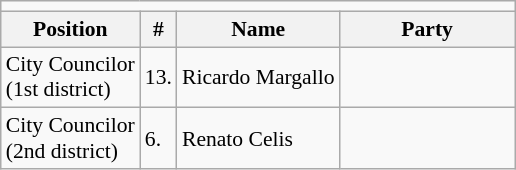<table class="wikitable" style="font-size:90%">
<tr>
<td colspan="5"></td>
</tr>
<tr>
<th>Position</th>
<th>#</th>
<th !width="150px">Name</th>
<th colspan=2 width=110px>Party</th>
</tr>
<tr>
<td>City Councilor<br>(1st district)</td>
<td>13.</td>
<td>Ricardo Margallo</td>
<td></td>
</tr>
<tr>
<td>City Councilor<br>(2nd district)</td>
<td>6.</td>
<td>Renato Celis</td>
<td></td>
</tr>
</table>
